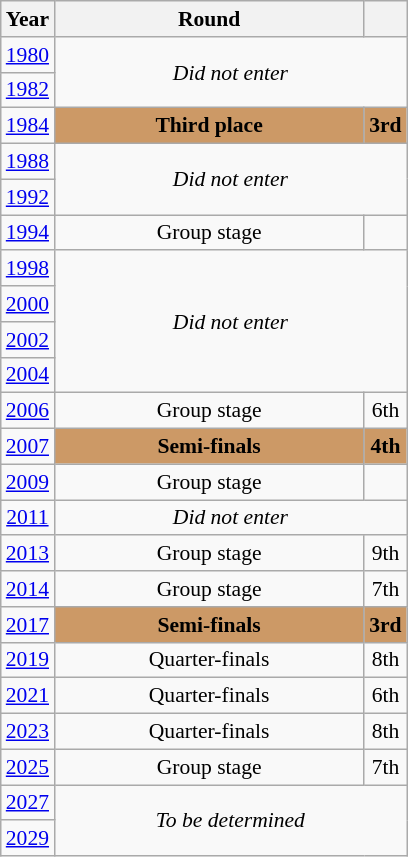<table class="wikitable" style="text-align: center; font-size:90%">
<tr>
<th>Year</th>
<th style="width:200px">Round</th>
<th></th>
</tr>
<tr>
<td><a href='#'>1980</a></td>
<td colspan="2" rowspan="2"><em>Did not enter</em></td>
</tr>
<tr>
<td><a href='#'>1982</a></td>
</tr>
<tr>
<td><a href='#'>1984</a></td>
<td bgcolor="cc9966"><strong>Third place</strong></td>
<td bgcolor="cc9966"><strong>3rd</strong></td>
</tr>
<tr>
<td><a href='#'>1988</a></td>
<td colspan="2" rowspan="2"><em>Did not enter</em></td>
</tr>
<tr>
<td><a href='#'>1992</a></td>
</tr>
<tr>
<td><a href='#'>1994</a></td>
<td>Group stage</td>
<td></td>
</tr>
<tr>
<td><a href='#'>1998</a></td>
<td colspan="2" rowspan="4"><em>Did not enter</em></td>
</tr>
<tr>
<td><a href='#'>2000</a></td>
</tr>
<tr>
<td><a href='#'>2002</a></td>
</tr>
<tr>
<td><a href='#'>2004</a></td>
</tr>
<tr>
<td><a href='#'>2006</a></td>
<td>Group stage</td>
<td>6th</td>
</tr>
<tr>
<td><a href='#'>2007</a></td>
<td bgcolor="cc9966"><strong>Semi-finals</strong></td>
<td bgcolor="cc9966"><strong>4th</strong></td>
</tr>
<tr>
<td><a href='#'>2009</a></td>
<td>Group stage</td>
<td></td>
</tr>
<tr>
<td><a href='#'>2011</a></td>
<td colspan="2"><em>Did not enter</em></td>
</tr>
<tr>
<td><a href='#'>2013</a></td>
<td>Group stage</td>
<td>9th</td>
</tr>
<tr>
<td><a href='#'>2014</a></td>
<td>Group stage</td>
<td>7th</td>
</tr>
<tr>
<td><a href='#'>2017</a></td>
<td bgcolor="cc9966"><strong>Semi-finals</strong></td>
<td bgcolor="cc9966"><strong>3rd</strong></td>
</tr>
<tr>
<td><a href='#'>2019</a></td>
<td>Quarter-finals</td>
<td>8th</td>
</tr>
<tr>
<td><a href='#'>2021</a></td>
<td>Quarter-finals</td>
<td>6th</td>
</tr>
<tr>
<td><a href='#'>2023</a></td>
<td>Quarter-finals</td>
<td>8th</td>
</tr>
<tr>
<td><a href='#'>2025</a></td>
<td>Group stage</td>
<td>7th</td>
</tr>
<tr>
<td><a href='#'>2027</a></td>
<td colspan="2" rowspan="2"><em>To be determined</em></td>
</tr>
<tr>
<td><a href='#'>2029</a></td>
</tr>
</table>
